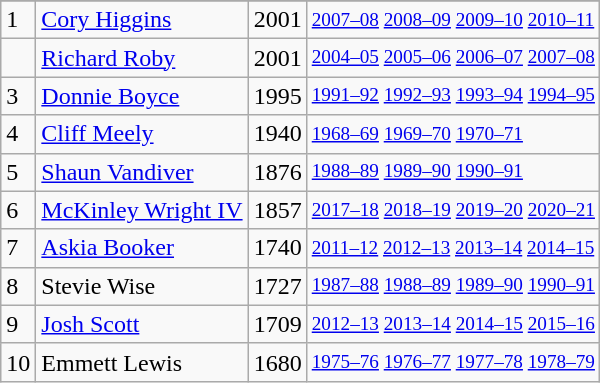<table class="wikitable">
<tr>
</tr>
<tr>
<td>1</td>
<td><a href='#'>Cory Higgins</a></td>
<td>2001</td>
<td style="font-size:80%;"><a href='#'>2007–08</a> <a href='#'>2008–09</a> <a href='#'>2009–10</a> <a href='#'>2010–11</a></td>
</tr>
<tr>
<td></td>
<td><a href='#'>Richard Roby</a></td>
<td>2001</td>
<td style="font-size:80%;"><a href='#'>2004–05</a> <a href='#'>2005–06</a> <a href='#'>2006–07</a> <a href='#'>2007–08</a></td>
</tr>
<tr>
<td>3</td>
<td><a href='#'>Donnie Boyce</a></td>
<td>1995</td>
<td style="font-size:80%;"><a href='#'>1991–92</a> <a href='#'>1992–93</a> <a href='#'>1993–94</a> <a href='#'>1994–95</a></td>
</tr>
<tr>
<td>4</td>
<td><a href='#'>Cliff Meely</a></td>
<td>1940</td>
<td style="font-size:80%;"><a href='#'>1968–69</a> <a href='#'>1969–70</a> <a href='#'>1970–71</a></td>
</tr>
<tr>
<td>5</td>
<td><a href='#'>Shaun Vandiver</a></td>
<td>1876</td>
<td style="font-size:80%;"><a href='#'>1988–89</a> <a href='#'>1989–90</a> <a href='#'>1990–91</a></td>
</tr>
<tr>
<td>6</td>
<td><a href='#'>McKinley Wright IV</a></td>
<td>1857</td>
<td style="font-size:80%;"><a href='#'>2017–18</a> <a href='#'>2018–19</a> <a href='#'>2019–20</a> <a href='#'>2020–21</a></td>
</tr>
<tr>
<td>7</td>
<td><a href='#'>Askia Booker</a></td>
<td>1740</td>
<td style="font-size:80%;"><a href='#'>2011–12</a> <a href='#'>2012–13</a> <a href='#'>2013–14</a> <a href='#'>2014–15</a></td>
</tr>
<tr>
<td>8</td>
<td>Stevie Wise</td>
<td>1727</td>
<td style="font-size:80%;"><a href='#'>1987–88</a> <a href='#'>1988–89</a> <a href='#'>1989–90</a> <a href='#'>1990–91</a></td>
</tr>
<tr>
<td>9</td>
<td><a href='#'>Josh Scott</a></td>
<td>1709</td>
<td style="font-size:80%;"><a href='#'>2012–13</a> <a href='#'>2013–14</a> <a href='#'>2014–15</a> <a href='#'>2015–16</a></td>
</tr>
<tr>
<td>10</td>
<td>Emmett Lewis</td>
<td>1680</td>
<td style="font-size:80%;"><a href='#'>1975–76</a> <a href='#'>1976–77</a> <a href='#'>1977–78</a> <a href='#'>1978–79</a></td>
</tr>
</table>
